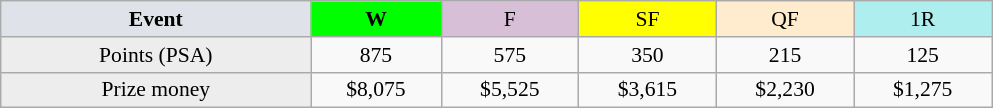<table class=wikitable style=font-size:90%;text-align:center>
<tr>
<td style="width:200px; background:#dfe2e9;"><strong>Event</strong></td>
<td style="width:80px; background:lime;"><strong>W</strong></td>
<td style="width:85px; background:thistle;">F</td>
<td style="width:85px; background:#ff0;">SF</td>
<td style="width:85px; background:#ffebcd;">QF</td>
<td style="width:85px; background:#afeeee;">1R</td>
</tr>
<tr>
<td style="background:#ededed;">Points (PSA)</td>
<td>875</td>
<td>575</td>
<td>350</td>
<td>215</td>
<td>125</td>
</tr>
<tr>
<td style="background:#ededed;">Prize money</td>
<td>$8,075</td>
<td>$5,525</td>
<td>$3,615</td>
<td>$2,230</td>
<td>$1,275</td>
</tr>
</table>
